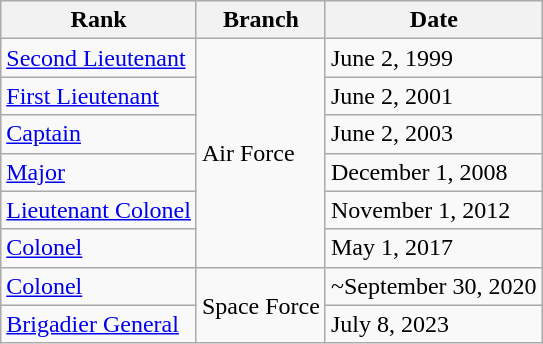<table class="wikitable">
<tr>
<th>Rank</th>
<th>Branch</th>
<th>Date</th>
</tr>
<tr>
<td> <a href='#'>Second Lieutenant</a></td>
<td rowspan=6>Air Force</td>
<td>June 2, 1999</td>
</tr>
<tr>
<td> <a href='#'>First Lieutenant</a></td>
<td>June 2, 2001</td>
</tr>
<tr>
<td> <a href='#'>Captain</a></td>
<td>June 2, 2003</td>
</tr>
<tr>
<td> <a href='#'>Major</a></td>
<td>December 1, 2008</td>
</tr>
<tr>
<td> <a href='#'>Lieutenant Colonel</a></td>
<td>November 1, 2012</td>
</tr>
<tr>
<td> <a href='#'>Colonel</a></td>
<td>May 1, 2017</td>
</tr>
<tr>
<td> <a href='#'>Colonel</a></td>
<td rowspan=2>Space Force</td>
<td>~September 30, 2020</td>
</tr>
<tr>
<td> <a href='#'>Brigadier General</a></td>
<td>July 8, 2023</td>
</tr>
</table>
